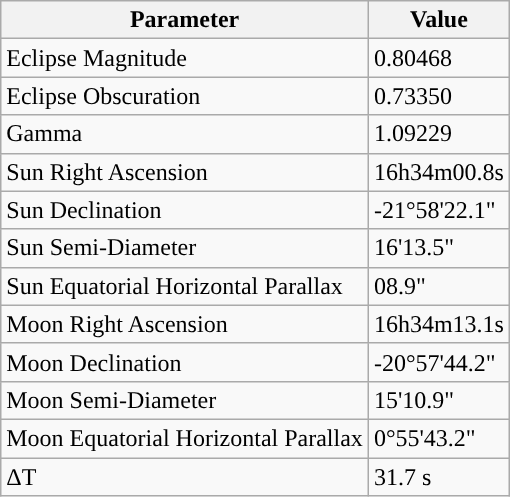<table class="wikitable">
<tr>
<th>Parameter</th>
<th>Value</th>
</tr>
<tr>
<td>Eclipse Magnitude</td>
<td>0.80468</td>
</tr>
<tr>
<td>Eclipse Obscuration</td>
<td>0.73350</td>
</tr>
<tr>
<td>Gamma</td>
<td>1.09229</td>
</tr>
<tr>
<td>Sun Right Ascension</td>
<td>16h34m00.8s</td>
</tr>
<tr>
<td>Sun Declination</td>
<td>-21°58'22.1"</td>
</tr>
<tr>
<td>Sun Semi-Diameter</td>
<td>16'13.5"</td>
</tr>
<tr>
<td>Sun Equatorial Horizontal Parallax</td>
<td>08.9"</td>
</tr>
<tr>
<td>Moon Right Ascension</td>
<td>16h34m13.1s</td>
</tr>
<tr>
<td>Moon Declination</td>
<td>-20°57'44.2"</td>
</tr>
<tr>
<td>Moon Semi-Diameter</td>
<td>15'10.9"</td>
</tr>
<tr>
<td>Moon Equatorial Horizontal Parallax</td>
<td>0°55'43.2"</td>
</tr>
<tr>
<td>ΔT</td>
<td>31.7 s</td>
</tr>
</table>
